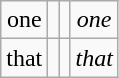<table class="wikitable" style="text-align: center;">
<tr>
<td>one</td>
<td></td>
<td></td>
<td><em>one</em></td>
</tr>
<tr>
<td>that</td>
<td></td>
<td></td>
<td><em>that</em></td>
</tr>
</table>
